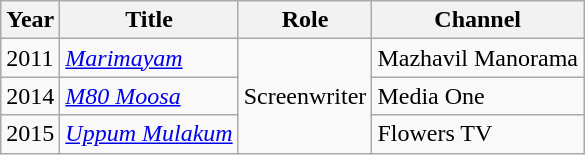<table class=wikitable>
<tr>
<th>Year</th>
<th>Title</th>
<th>Role</th>
<th>Channel</th>
</tr>
<tr>
<td>2011</td>
<td><em><a href='#'>Marimayam</a></em></td>
<td rowspan="3">Screenwriter</td>
<td>Mazhavil Manorama</td>
</tr>
<tr>
<td>2014</td>
<td><em><a href='#'>M80 Moosa</a></em></td>
<td>Media One</td>
</tr>
<tr>
<td>2015</td>
<td><em><a href='#'>Uppum Mulakum</a></em></td>
<td>Flowers TV</td>
</tr>
</table>
